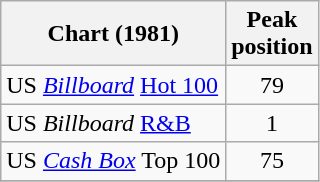<table class="wikitable sortable">
<tr>
<th>Chart (1981)</th>
<th>Peak<br>position</th>
</tr>
<tr>
<td>US <em><a href='#'>Billboard</a></em> <a href='#'>Hot 100</a></td>
<td style="text-align:center;">79</td>
</tr>
<tr>
<td>US <em>Billboard</em> <a href='#'>R&B</a></td>
<td style="text-align:center;">1</td>
</tr>
<tr>
<td>US <a href='#'><em>Cash Box</em></a> Top 100</td>
<td align="center">75</td>
</tr>
<tr>
</tr>
</table>
